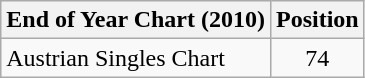<table class="wikitable sortable">
<tr>
<th>End of Year Chart (2010)</th>
<th>Position</th>
</tr>
<tr>
<td>Austrian Singles Chart</td>
<td align="center">74</td>
</tr>
</table>
